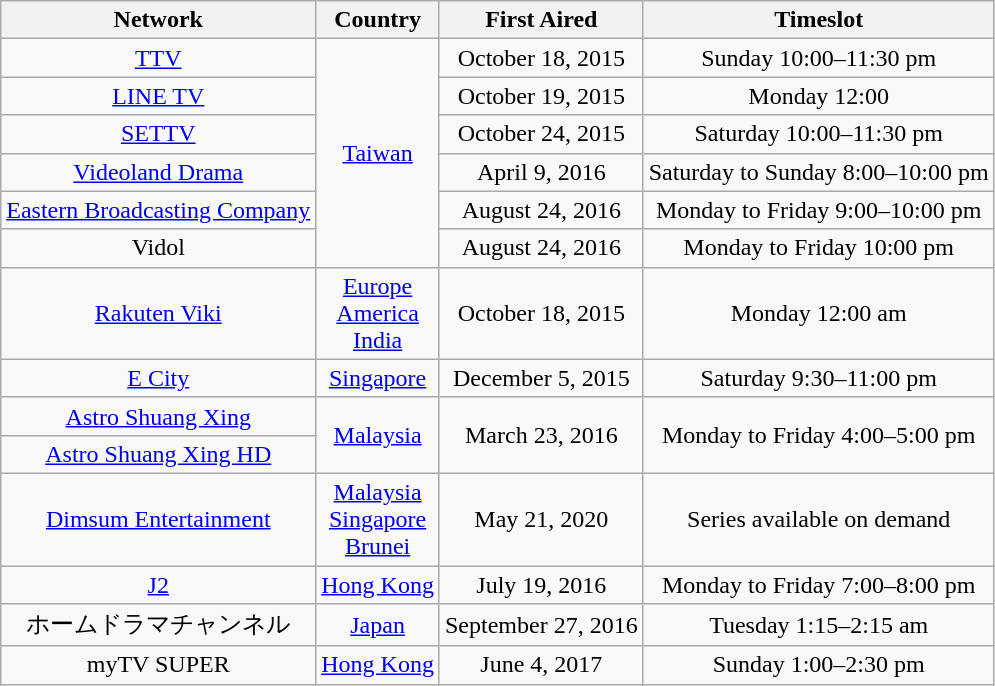<table class="wikitable"  style="text-align:center">
<tr>
<th>Network</th>
<th>Country</th>
<th>First Aired</th>
<th>Timeslot</th>
</tr>
<tr>
<td><a href='#'>TTV</a></td>
<td rowspan="6"><a href='#'>Taiwan</a></td>
<td>October 18, 2015</td>
<td>Sunday 10:00–11:30 pm</td>
</tr>
<tr>
<td><a href='#'>LINE TV</a></td>
<td>October 19, 2015</td>
<td>Monday 12:00</td>
</tr>
<tr>
<td><a href='#'>SETTV</a></td>
<td>October 24, 2015</td>
<td>Saturday 10:00–11:30 pm</td>
</tr>
<tr>
<td><a href='#'>Videoland Drama</a></td>
<td>April 9, 2016</td>
<td>Saturday to Sunday 8:00–10:00 pm</td>
</tr>
<tr>
<td><a href='#'>Eastern Broadcasting Company</a></td>
<td>August 24, 2016</td>
<td>Monday to Friday 9:00–10:00 pm</td>
</tr>
<tr>
<td>Vidol</td>
<td>August 24, 2016</td>
<td>Monday to Friday 10:00 pm</td>
</tr>
<tr>
<td><a href='#'>Rakuten Viki</a></td>
<td><a href='#'>Europe</a><br><a href='#'>America</a><br><a href='#'>India</a></td>
<td>October 18, 2015</td>
<td>Monday 12:00 am</td>
</tr>
<tr>
<td><a href='#'>E City</a></td>
<td><a href='#'>Singapore</a></td>
<td>December 5, 2015</td>
<td>Saturday 9:30–11:00 pm</td>
</tr>
<tr>
<td><a href='#'>Astro Shuang Xing</a></td>
<td rowspan=2><a href='#'>Malaysia</a></td>
<td rowspan="2">March 23, 2016</td>
<td rowspan=2>Monday to Friday 4:00–5:00 pm</td>
</tr>
<tr>
<td><a href='#'>Astro Shuang Xing HD</a></td>
</tr>
<tr>
<td><a href='#'>Dimsum Entertainment</a></td>
<td><a href='#'>Malaysia</a><br><a href='#'>Singapore</a><br><a href='#'>Brunei</a></td>
<td>May 21, 2020</td>
<td>Series available on demand</td>
</tr>
<tr>
<td><a href='#'>J2</a></td>
<td><a href='#'>Hong Kong</a></td>
<td>July 19, 2016</td>
<td>Monday to Friday 7:00–8:00 pm</td>
</tr>
<tr>
<td>ホームドラマチャンネル</td>
<td><a href='#'>Japan</a></td>
<td>September 27, 2016</td>
<td>Tuesday 1:15–2:15 am</td>
</tr>
<tr>
<td>myTV SUPER</td>
<td><a href='#'>Hong Kong</a></td>
<td>June 4, 2017</td>
<td>Sunday 1:00–2:30 pm</td>
</tr>
</table>
